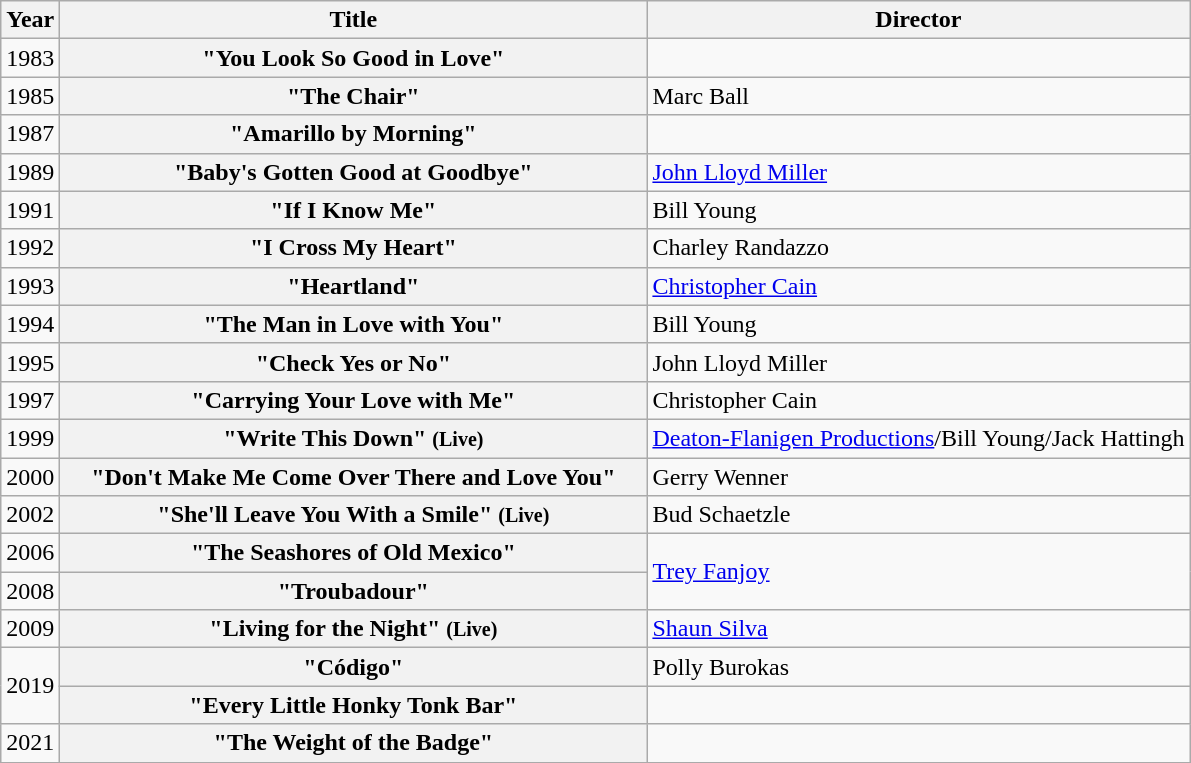<table class="wikitable plainrowheaders">
<tr>
<th>Year</th>
<th style="width:24em;">Title</th>
<th>Director</th>
</tr>
<tr>
<td>1983</td>
<th scope="row">"You Look So Good in Love"</th>
<td></td>
</tr>
<tr>
<td>1985</td>
<th scope="row">"The Chair"</th>
<td>Marc Ball</td>
</tr>
<tr>
<td>1987</td>
<th scope="row">"Amarillo by Morning"</th>
<td></td>
</tr>
<tr>
<td>1989</td>
<th scope="row">"Baby's Gotten Good at Goodbye"</th>
<td><a href='#'>John Lloyd Miller</a></td>
</tr>
<tr>
<td>1991</td>
<th scope="row">"If I Know Me"</th>
<td>Bill Young</td>
</tr>
<tr>
<td>1992</td>
<th scope="row">"I Cross My Heart"</th>
<td>Charley Randazzo</td>
</tr>
<tr>
<td>1993</td>
<th scope="row">"Heartland"</th>
<td><a href='#'>Christopher Cain</a></td>
</tr>
<tr>
<td>1994</td>
<th scope="row">"The Man in Love with You"</th>
<td>Bill Young</td>
</tr>
<tr>
<td>1995</td>
<th scope="row">"Check Yes or No"</th>
<td>John Lloyd Miller</td>
</tr>
<tr>
<td>1997</td>
<th scope="row">"Carrying Your Love with Me"</th>
<td>Christopher Cain</td>
</tr>
<tr>
<td>1999</td>
<th scope="row">"Write This Down" <small>(Live)</small></th>
<td><a href='#'>Deaton-Flanigen Productions</a>/Bill Young/Jack Hattingh</td>
</tr>
<tr>
<td>2000</td>
<th scope="row">"Don't Make Me Come Over There and Love You"</th>
<td>Gerry Wenner</td>
</tr>
<tr>
<td>2002</td>
<th scope="row">"She'll Leave You With a Smile" <small>(Live)</small></th>
<td>Bud Schaetzle</td>
</tr>
<tr>
<td>2006</td>
<th scope="row">"The Seashores of Old Mexico"</th>
<td rowspan="2"><a href='#'>Trey Fanjoy</a></td>
</tr>
<tr>
<td>2008</td>
<th scope="row">"Troubadour"</th>
</tr>
<tr>
<td>2009</td>
<th scope="row">"Living for the Night" <small>(Live)</small></th>
<td><a href='#'>Shaun Silva</a></td>
</tr>
<tr>
<td rowspan="2">2019</td>
<th scope="row">"Código"</th>
<td>Polly Burokas</td>
</tr>
<tr>
<th scope="row">"Every Little Honky Tonk Bar"</th>
<td></td>
</tr>
<tr>
<td>2021</td>
<th scope="row">"The Weight of the Badge"</th>
<td></td>
</tr>
<tr>
</tr>
</table>
